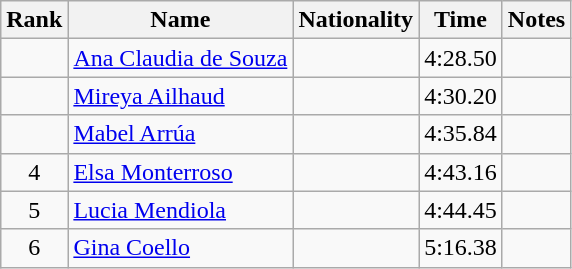<table class="wikitable sortable" style="text-align:center">
<tr>
<th>Rank</th>
<th>Name</th>
<th>Nationality</th>
<th>Time</th>
<th>Notes</th>
</tr>
<tr>
<td align=center></td>
<td align=left><a href='#'>Ana Claudia de Souza</a></td>
<td align=left></td>
<td>4:28.50</td>
<td></td>
</tr>
<tr>
<td align=center></td>
<td align=left><a href='#'>Mireya Ailhaud</a></td>
<td align=left></td>
<td>4:30.20</td>
<td></td>
</tr>
<tr>
<td align=center></td>
<td align=left><a href='#'>Mabel Arrúa</a></td>
<td align=left></td>
<td>4:35.84</td>
<td></td>
</tr>
<tr>
<td align=center>4</td>
<td align=left><a href='#'>Elsa Monterroso</a></td>
<td align=left></td>
<td>4:43.16</td>
<td></td>
</tr>
<tr>
<td align=center>5</td>
<td align=left><a href='#'>Lucia Mendiola</a></td>
<td align=left></td>
<td>4:44.45</td>
<td></td>
</tr>
<tr>
<td align=center>6</td>
<td align=left><a href='#'>Gina Coello</a></td>
<td align=left></td>
<td>5:16.38</td>
<td></td>
</tr>
</table>
